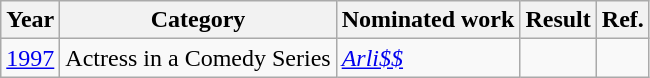<table class="wikitable plainrowheaders">
<tr>
<th scope="col">Year</th>
<th scope="col">Category</th>
<th scope="col">Nominated work</th>
<th scope="col">Result</th>
<th scope="col">Ref.</th>
</tr>
<tr>
<td><a href='#'>1997</a></td>
<td>Actress in a Comedy Series</td>
<td><em><a href='#'>Arli$$</a></em></td>
<td></td>
<td align="center"></td>
</tr>
</table>
